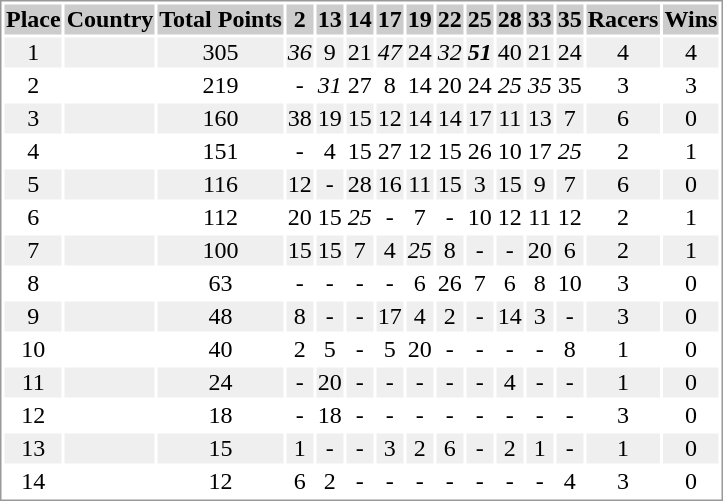<table border="0" style="border: 1px solid #999; background-color:#FFFFFF; text-align:center">
<tr align="center" bgcolor="#CCCCCC">
<th>Place</th>
<th>Country</th>
<th>Total Points</th>
<th>2</th>
<th>13</th>
<th>14</th>
<th>17</th>
<th>19</th>
<th>22</th>
<th>25</th>
<th>28</th>
<th>33</th>
<th>35</th>
<th>Racers</th>
<th>Wins</th>
</tr>
<tr bgcolor="#EFEFEF">
<td>1</td>
<td align="left"></td>
<td>305</td>
<td><em>36</em></td>
<td>9</td>
<td>21</td>
<td><em>47</em></td>
<td>24</td>
<td><em>32</em></td>
<td><strong><em>51</em></strong></td>
<td>40</td>
<td>21</td>
<td>24</td>
<td>4</td>
<td>4</td>
</tr>
<tr>
<td>2</td>
<td align="left"></td>
<td>219</td>
<td>-</td>
<td><em>31</em></td>
<td>27</td>
<td>8</td>
<td>14</td>
<td>20</td>
<td>24</td>
<td><em>25</em></td>
<td><em>35</em></td>
<td>35</td>
<td>3</td>
<td>3</td>
</tr>
<tr bgcolor="#EFEFEF">
<td>3</td>
<td align="left"></td>
<td>160</td>
<td>38</td>
<td>19</td>
<td>15</td>
<td>12</td>
<td>14</td>
<td>14</td>
<td>17</td>
<td>11</td>
<td>13</td>
<td>7</td>
<td>6</td>
<td>0</td>
</tr>
<tr>
<td>4</td>
<td align="left"></td>
<td>151</td>
<td>-</td>
<td>4</td>
<td>15</td>
<td>27</td>
<td>12</td>
<td>15</td>
<td>26</td>
<td>10</td>
<td>17</td>
<td><em>25</em></td>
<td>2</td>
<td>1</td>
</tr>
<tr bgcolor="#EFEFEF">
<td>5</td>
<td align="left"></td>
<td>116</td>
<td>12</td>
<td>-</td>
<td>28</td>
<td>16</td>
<td>11</td>
<td>15</td>
<td>3</td>
<td>15</td>
<td>9</td>
<td>7</td>
<td>6</td>
<td>0</td>
</tr>
<tr>
<td>6</td>
<td align="left"></td>
<td>112</td>
<td>20</td>
<td>15</td>
<td><em>25</em></td>
<td>-</td>
<td>7</td>
<td>-</td>
<td>10</td>
<td>12</td>
<td>11</td>
<td>12</td>
<td>2</td>
<td>1</td>
</tr>
<tr bgcolor="#EFEFEF">
<td>7</td>
<td align="left"></td>
<td>100</td>
<td>15</td>
<td>15</td>
<td>7</td>
<td>4</td>
<td><em>25</em></td>
<td>8</td>
<td>-</td>
<td>-</td>
<td>20</td>
<td>6</td>
<td>2</td>
<td>1</td>
</tr>
<tr>
<td>8</td>
<td align="left"></td>
<td>63</td>
<td>-</td>
<td>-</td>
<td>-</td>
<td>-</td>
<td>6</td>
<td>26</td>
<td>7</td>
<td>6</td>
<td>8</td>
<td>10</td>
<td>3</td>
<td>0</td>
</tr>
<tr bgcolor="#EFEFEF">
<td>9</td>
<td align="left"></td>
<td>48</td>
<td>8</td>
<td>-</td>
<td>-</td>
<td>17</td>
<td>4</td>
<td>2</td>
<td>-</td>
<td>14</td>
<td>3</td>
<td>-</td>
<td>3</td>
<td>0</td>
</tr>
<tr>
<td>10</td>
<td align="left"></td>
<td>40</td>
<td>2</td>
<td>5</td>
<td>-</td>
<td>5</td>
<td>20</td>
<td>-</td>
<td>-</td>
<td>-</td>
<td>-</td>
<td>8</td>
<td>1</td>
<td>0</td>
</tr>
<tr bgcolor="#EFEFEF">
<td>11</td>
<td align="left"></td>
<td>24</td>
<td>-</td>
<td>20</td>
<td>-</td>
<td>-</td>
<td>-</td>
<td>-</td>
<td>-</td>
<td>4</td>
<td>-</td>
<td>-</td>
<td>1</td>
<td>0</td>
</tr>
<tr>
<td>12</td>
<td align="left"></td>
<td>18</td>
<td>-</td>
<td>18</td>
<td>-</td>
<td>-</td>
<td>-</td>
<td>-</td>
<td>-</td>
<td>-</td>
<td>-</td>
<td>-</td>
<td>3</td>
<td>0</td>
</tr>
<tr bgcolor="#EFEFEF">
<td>13</td>
<td align="left"></td>
<td>15</td>
<td>1</td>
<td>-</td>
<td>-</td>
<td>3</td>
<td>2</td>
<td>6</td>
<td>-</td>
<td>2</td>
<td>1</td>
<td>-</td>
<td>1</td>
<td>0</td>
</tr>
<tr>
<td>14</td>
<td align="left"></td>
<td>12</td>
<td>6</td>
<td>2</td>
<td>-</td>
<td>-</td>
<td>-</td>
<td>-</td>
<td>-</td>
<td>-</td>
<td>-</td>
<td>4</td>
<td>3</td>
<td>0</td>
</tr>
</table>
